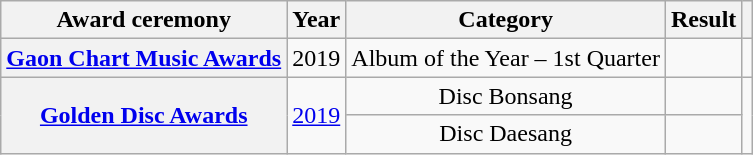<table class="wikitable sortable plainrowheaders" style="text-align:center;">
<tr>
<th scope="col">Award ceremony</th>
<th scope="col">Year</th>
<th scope="col">Category</th>
<th scope="col">Result</th>
<th scope="col" class="unsortable"></th>
</tr>
<tr>
<th scope="row"><a href='#'>Gaon Chart Music Awards</a></th>
<td>2019</td>
<td>Album of the Year – 1st Quarter</td>
<td></td>
<td style="text-align:center"></td>
</tr>
<tr>
<th scope="row" rowspan="2"><a href='#'>Golden Disc Awards</a></th>
<td rowspan="2"><a href='#'>2019</a></td>
<td>Disc Bonsang</td>
<td></td>
<td rowspan="2"></td>
</tr>
<tr>
<td>Disc Daesang</td>
<td></td>
</tr>
</table>
